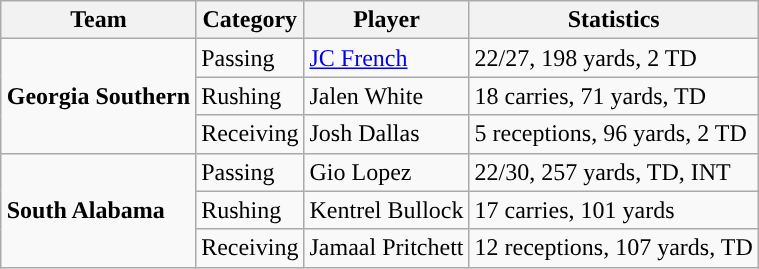<table class="wikitable" style="float: right;">
<tr>
<th>Team</th>
<th>Category</th>
<th>Player</th>
<th>Statistics</th>
</tr>
<tr>
<td rowspan=3><strong>Georgia Southern</strong></td>
<td>Passing</td>
<td><a href='#'>JC French</a></td>
<td>22/27, 198 yards, 2 TD</td>
</tr>
<tr>
<td>Rushing</td>
<td>Jalen White</td>
<td>18 carries, 71 yards, TD</td>
</tr>
<tr>
<td>Receiving</td>
<td>Josh Dallas</td>
<td>5 receptions, 96 yards, 2 TD</td>
</tr>
<tr>
<td rowspan=3><strong>South Alabama</strong></td>
<td>Passing</td>
<td>Gio Lopez</td>
<td>22/30, 257 yards, TD, INT</td>
</tr>
<tr>
<td>Rushing</td>
<td>Kentrel Bullock</td>
<td>17 carries, 101 yards</td>
</tr>
<tr>
<td>Receiving</td>
<td>Jamaal Pritchett</td>
<td>12 receptions, 107 yards, TD</td>
</tr>
</table>
